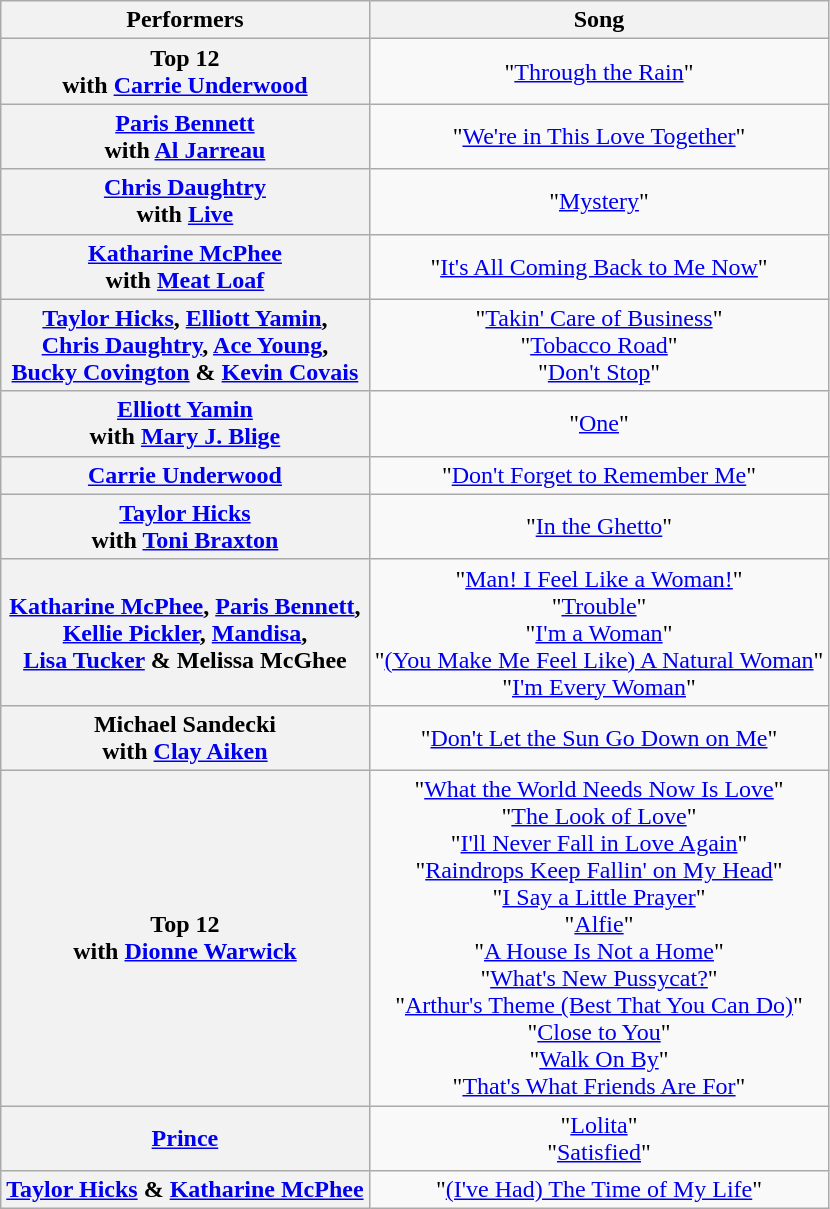<table class="wikitable unsortable" style="text-align:center;">
<tr>
<th scope="col">Performers</th>
<th scope="col">Song</th>
</tr>
<tr>
<th scope="row">Top 12<br>with <a href='#'>Carrie Underwood</a></th>
<td>"<a href='#'>Through the Rain</a>"</td>
</tr>
<tr>
<th scope="row"><a href='#'>Paris Bennett</a><br>with <a href='#'>Al Jarreau</a></th>
<td>"<a href='#'>We're in This Love Together</a>"</td>
</tr>
<tr>
<th scope="row"><a href='#'>Chris Daughtry</a><br>with <a href='#'>Live</a></th>
<td>"<a href='#'>Mystery</a>"</td>
</tr>
<tr>
<th scope="row"><a href='#'>Katharine McPhee</a><br>with <a href='#'>Meat Loaf</a></th>
<td>"<a href='#'>It's All Coming Back to Me Now</a>"</td>
</tr>
<tr>
<th scope="row"><a href='#'>Taylor Hicks</a>, <a href='#'>Elliott Yamin</a>,<br><a href='#'>Chris Daughtry</a>, <a href='#'>Ace Young</a>,<br><a href='#'>Bucky Covington</a> & <a href='#'>Kevin Covais</a></th>
<td>"<a href='#'>Takin' Care of Business</a>"<br>"<a href='#'>Tobacco Road</a>"<br>"<a href='#'>Don't Stop</a>"</td>
</tr>
<tr>
<th scope="row"><a href='#'>Elliott Yamin</a><br>with <a href='#'>Mary J. Blige</a></th>
<td>"<a href='#'>One</a>"</td>
</tr>
<tr>
<th scope="row"><a href='#'>Carrie Underwood</a></th>
<td>"<a href='#'>Don't Forget to Remember Me</a>"</td>
</tr>
<tr>
<th scope="row"><a href='#'>Taylor Hicks</a><br>with <a href='#'>Toni Braxton</a></th>
<td>"<a href='#'>In the Ghetto</a>"</td>
</tr>
<tr>
<th scope="row"><a href='#'>Katharine McPhee</a>, <a href='#'>Paris Bennett</a>,<br><a href='#'>Kellie Pickler</a>, <a href='#'>Mandisa</a>,<br><a href='#'>Lisa Tucker</a> & Melissa McGhee</th>
<td>"<a href='#'>Man! I Feel Like a Woman!</a>"<br>"<a href='#'>Trouble</a>"<br>"<a href='#'>I'm a Woman</a>"<br>"<a href='#'>(You Make Me Feel Like) A Natural Woman</a>"<br>"<a href='#'>I'm Every Woman</a>"</td>
</tr>
<tr>
<th scope="row">Michael Sandecki<br>with <a href='#'>Clay Aiken</a></th>
<td>"<a href='#'>Don't Let the Sun Go Down on Me</a>"</td>
</tr>
<tr>
<th scope="row">Top 12<br>with <a href='#'>Dionne Warwick</a></th>
<td>"<a href='#'>What the World Needs Now Is Love</a>"<br>"<a href='#'>The Look of Love</a>"<br>"<a href='#'>I'll Never Fall in Love Again</a>"<br>"<a href='#'>Raindrops Keep Fallin' on My Head</a>"<br>"<a href='#'>I Say a Little Prayer</a>"<br>"<a href='#'>Alfie</a>"<br>"<a href='#'>A House Is Not a Home</a>"<br>"<a href='#'>What's New Pussycat?</a>"<br>"<a href='#'>Arthur's Theme (Best That You Can Do)</a>"<br>"<a href='#'>Close to You</a>"<br>"<a href='#'>Walk On By</a>"<br>"<a href='#'>That's What Friends Are For</a>"</td>
</tr>
<tr>
<th scope="row"><a href='#'>Prince</a></th>
<td>"<a href='#'>Lolita</a>"<br>"<a href='#'>Satisfied</a>"</td>
</tr>
<tr>
<th scope="row"><a href='#'>Taylor Hicks</a> & <a href='#'>Katharine McPhee</a></th>
<td>"<a href='#'>(I've Had) The Time of My Life</a>"</td>
</tr>
</table>
